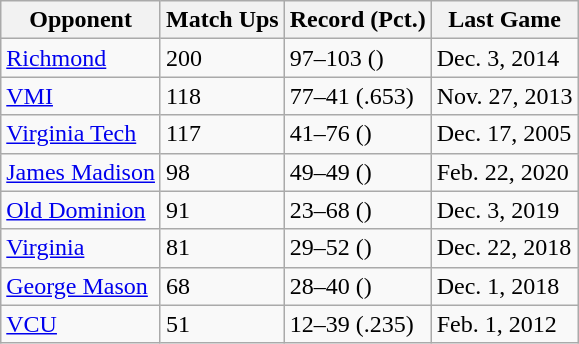<table class="wikitable">
<tr>
<th>Opponent</th>
<th>Match Ups</th>
<th>Record (Pct.)</th>
<th>Last Game</th>
</tr>
<tr>
<td><a href='#'>Richmond</a></td>
<td>200</td>
<td>97–103 ()</td>
<td>Dec. 3, 2014</td>
</tr>
<tr>
<td><a href='#'>VMI</a></td>
<td>118</td>
<td>77–41 (.653)</td>
<td>Nov. 27, 2013</td>
</tr>
<tr>
<td><a href='#'>Virginia Tech</a></td>
<td>117</td>
<td>41–76 ()</td>
<td>Dec. 17, 2005</td>
</tr>
<tr>
<td><a href='#'>James Madison</a></td>
<td>98</td>
<td>49–49 ()</td>
<td>Feb. 22, 2020</td>
</tr>
<tr>
<td><a href='#'>Old Dominion</a></td>
<td>91</td>
<td>23–68 ()</td>
<td>Dec. 3, 2019</td>
</tr>
<tr>
<td><a href='#'>Virginia</a></td>
<td>81</td>
<td>29–52 ()</td>
<td>Dec. 22, 2018</td>
</tr>
<tr>
<td><a href='#'>George Mason</a></td>
<td>68</td>
<td>28–40 ()</td>
<td>Dec. 1, 2018</td>
</tr>
<tr>
<td><a href='#'>VCU</a></td>
<td>51</td>
<td>12–39 (.235)</td>
<td>Feb. 1, 2012</td>
</tr>
</table>
